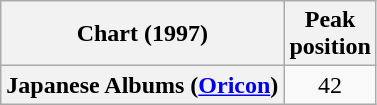<table class="wikitable sortable plainrowheaders" style="text-align:center">
<tr>
<th scope="col">Chart (1997)</th>
<th scope="col">Peak<br>position</th>
</tr>
<tr>
<th scope="row">Japanese Albums (<a href='#'>Oricon</a>)</th>
<td align="center">42</td>
</tr>
</table>
